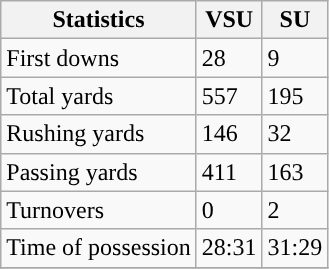<table class="wikitable">
<tr>
<th>Statistics</th>
<th>VSU</th>
<th>SU</th>
</tr>
<tr>
<td>First downs</td>
<td>28</td>
<td>9</td>
</tr>
<tr>
<td>Total yards</td>
<td>557</td>
<td>195</td>
</tr>
<tr>
<td>Rushing yards</td>
<td>146</td>
<td>32</td>
</tr>
<tr>
<td>Passing yards</td>
<td>411</td>
<td>163</td>
</tr>
<tr>
<td>Turnovers</td>
<td>0</td>
<td>2</td>
</tr>
<tr>
<td>Time of possession</td>
<td>28:31</td>
<td>31:29</td>
</tr>
<tr>
</tr>
</table>
